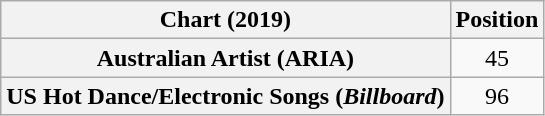<table class="wikitable plainrowheaders" style="text-align:center">
<tr>
<th scope="col">Chart (2019)</th>
<th scope="col">Position</th>
</tr>
<tr>
<th scope="row">Australian Artist (ARIA)</th>
<td>45</td>
</tr>
<tr>
<th scope="row">US Hot Dance/Electronic Songs (<em>Billboard</em>)</th>
<td>96</td>
</tr>
</table>
